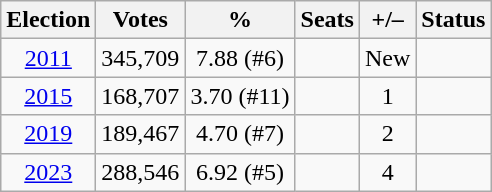<table class=wikitable style=text-align:center>
<tr>
<th>Election</th>
<th>Votes</th>
<th>%</th>
<th>Seats</th>
<th>+/–</th>
<th>Status</th>
</tr>
<tr>
<td><a href='#'>2011</a></td>
<td>345,709</td>
<td>7.88 (#6)</td>
<td></td>
<td>New</td>
<td></td>
</tr>
<tr>
<td><a href='#'>2015</a></td>
<td>168,707</td>
<td>3.70 (#11)</td>
<td></td>
<td> 1</td>
<td></td>
</tr>
<tr>
<td><a href='#'>2019</a></td>
<td>189,467</td>
<td>4.70 (#7)</td>
<td></td>
<td> 2</td>
<td></td>
</tr>
<tr>
<td><a href='#'>2023</a></td>
<td>288,546</td>
<td>6.92 (#5)</td>
<td></td>
<td> 4</td>
<td></td>
</tr>
</table>
